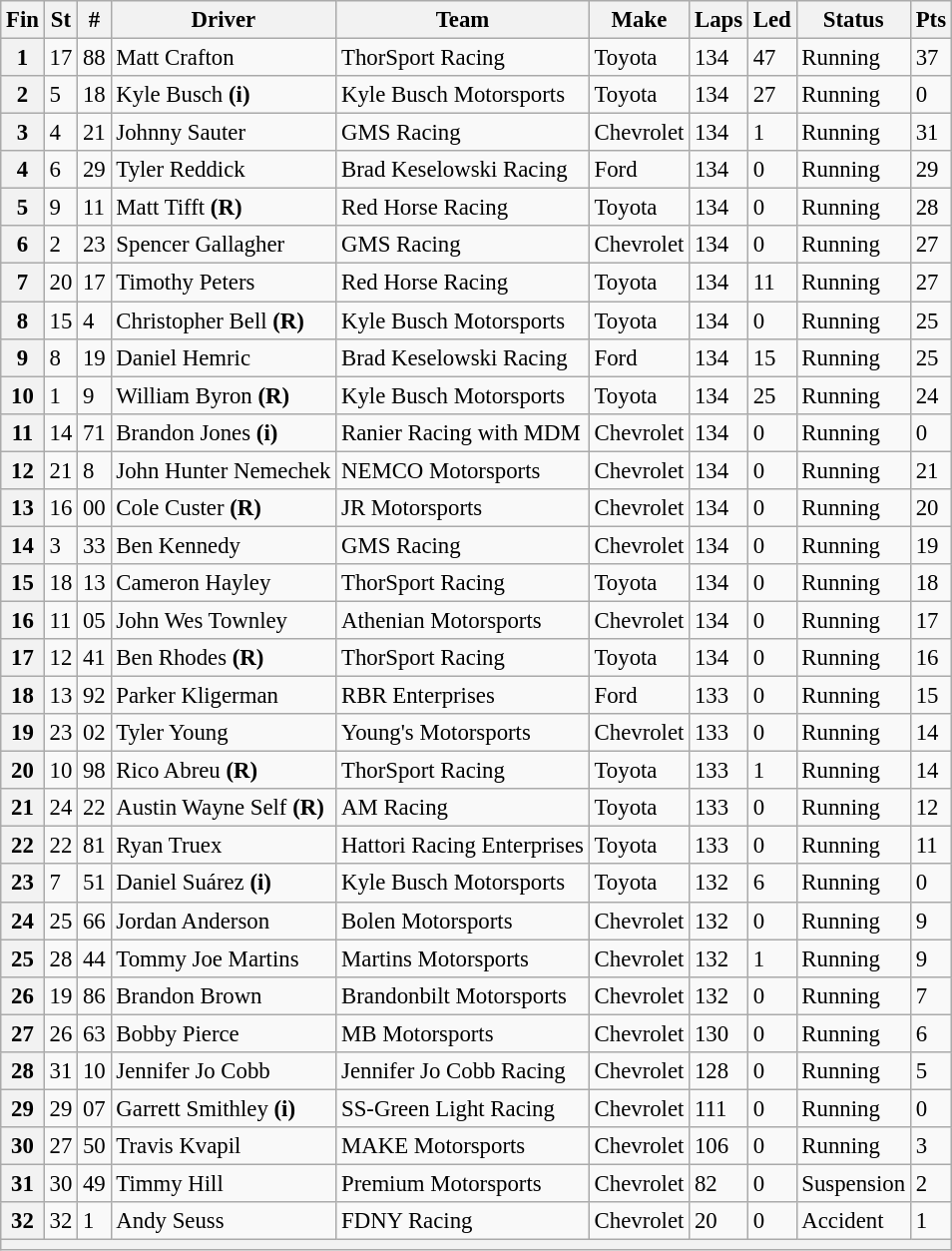<table class="wikitable" style="font-size:95%">
<tr>
<th>Fin</th>
<th>St</th>
<th>#</th>
<th>Driver</th>
<th>Team</th>
<th>Make</th>
<th>Laps</th>
<th>Led</th>
<th>Status</th>
<th>Pts</th>
</tr>
<tr>
<th>1</th>
<td>17</td>
<td>88</td>
<td>Matt Crafton</td>
<td>ThorSport Racing</td>
<td>Toyota</td>
<td>134</td>
<td>47</td>
<td>Running</td>
<td>37</td>
</tr>
<tr>
<th>2</th>
<td>5</td>
<td>18</td>
<td>Kyle Busch <strong>(i)</strong></td>
<td>Kyle Busch Motorsports</td>
<td>Toyota</td>
<td>134</td>
<td>27</td>
<td>Running</td>
<td>0</td>
</tr>
<tr>
<th>3</th>
<td>4</td>
<td>21</td>
<td>Johnny Sauter</td>
<td>GMS Racing</td>
<td>Chevrolet</td>
<td>134</td>
<td>1</td>
<td>Running</td>
<td>31</td>
</tr>
<tr>
<th>4</th>
<td>6</td>
<td>29</td>
<td>Tyler Reddick</td>
<td>Brad Keselowski Racing</td>
<td>Ford</td>
<td>134</td>
<td>0</td>
<td>Running</td>
<td>29</td>
</tr>
<tr>
<th>5</th>
<td>9</td>
<td>11</td>
<td>Matt Tifft <strong>(R)</strong></td>
<td>Red Horse Racing</td>
<td>Toyota</td>
<td>134</td>
<td>0</td>
<td>Running</td>
<td>28</td>
</tr>
<tr>
<th>6</th>
<td>2</td>
<td>23</td>
<td>Spencer Gallagher</td>
<td>GMS Racing</td>
<td>Chevrolet</td>
<td>134</td>
<td>0</td>
<td>Running</td>
<td>27</td>
</tr>
<tr>
<th>7</th>
<td>20</td>
<td>17</td>
<td>Timothy Peters</td>
<td>Red Horse Racing</td>
<td>Toyota</td>
<td>134</td>
<td>11</td>
<td>Running</td>
<td>27</td>
</tr>
<tr>
<th>8</th>
<td>15</td>
<td>4</td>
<td>Christopher Bell <strong>(R)</strong></td>
<td>Kyle Busch Motorsports</td>
<td>Toyota</td>
<td>134</td>
<td>0</td>
<td>Running</td>
<td>25</td>
</tr>
<tr>
<th>9</th>
<td>8</td>
<td>19</td>
<td>Daniel Hemric</td>
<td>Brad Keselowski Racing</td>
<td>Ford</td>
<td>134</td>
<td>15</td>
<td>Running</td>
<td>25</td>
</tr>
<tr>
<th>10</th>
<td>1</td>
<td>9</td>
<td>William Byron <strong>(R)</strong></td>
<td>Kyle Busch Motorsports</td>
<td>Toyota</td>
<td>134</td>
<td>25</td>
<td>Running</td>
<td>24</td>
</tr>
<tr>
<th>11</th>
<td>14</td>
<td>71</td>
<td>Brandon Jones <strong>(i)</strong></td>
<td>Ranier Racing with MDM</td>
<td>Chevrolet</td>
<td>134</td>
<td>0</td>
<td>Running</td>
<td>0</td>
</tr>
<tr>
<th>12</th>
<td>21</td>
<td>8</td>
<td>John Hunter Nemechek</td>
<td>NEMCO Motorsports</td>
<td>Chevrolet</td>
<td>134</td>
<td>0</td>
<td>Running</td>
<td>21</td>
</tr>
<tr>
<th>13</th>
<td>16</td>
<td>00</td>
<td>Cole Custer <strong>(R)</strong></td>
<td>JR Motorsports</td>
<td>Chevrolet</td>
<td>134</td>
<td>0</td>
<td>Running</td>
<td>20</td>
</tr>
<tr>
<th>14</th>
<td>3</td>
<td>33</td>
<td>Ben Kennedy</td>
<td>GMS Racing</td>
<td>Chevrolet</td>
<td>134</td>
<td>0</td>
<td>Running</td>
<td>19</td>
</tr>
<tr>
<th>15</th>
<td>18</td>
<td>13</td>
<td>Cameron Hayley</td>
<td>ThorSport Racing</td>
<td>Toyota</td>
<td>134</td>
<td>0</td>
<td>Running</td>
<td>18</td>
</tr>
<tr>
<th>16</th>
<td>11</td>
<td>05</td>
<td>John Wes Townley</td>
<td>Athenian Motorsports</td>
<td>Chevrolet</td>
<td>134</td>
<td>0</td>
<td>Running</td>
<td>17</td>
</tr>
<tr>
<th>17</th>
<td>12</td>
<td>41</td>
<td>Ben Rhodes <strong>(R)</strong></td>
<td>ThorSport Racing</td>
<td>Toyota</td>
<td>134</td>
<td>0</td>
<td>Running</td>
<td>16</td>
</tr>
<tr>
<th>18</th>
<td>13</td>
<td>92</td>
<td>Parker Kligerman</td>
<td>RBR Enterprises</td>
<td>Ford</td>
<td>133</td>
<td>0</td>
<td>Running</td>
<td>15</td>
</tr>
<tr>
<th>19</th>
<td>23</td>
<td>02</td>
<td>Tyler Young</td>
<td>Young's Motorsports</td>
<td>Chevrolet</td>
<td>133</td>
<td>0</td>
<td>Running</td>
<td>14</td>
</tr>
<tr>
<th>20</th>
<td>10</td>
<td>98</td>
<td>Rico Abreu <strong>(R)</strong></td>
<td>ThorSport Racing</td>
<td>Toyota</td>
<td>133</td>
<td>1</td>
<td>Running</td>
<td>14</td>
</tr>
<tr>
<th>21</th>
<td>24</td>
<td>22</td>
<td>Austin Wayne Self <strong>(R)</strong></td>
<td>AM Racing</td>
<td>Toyota</td>
<td>133</td>
<td>0</td>
<td>Running</td>
<td>12</td>
</tr>
<tr>
<th>22</th>
<td>22</td>
<td>81</td>
<td>Ryan Truex</td>
<td>Hattori Racing Enterprises</td>
<td>Toyota</td>
<td>133</td>
<td>0</td>
<td>Running</td>
<td>11</td>
</tr>
<tr>
<th>23</th>
<td>7</td>
<td>51</td>
<td>Daniel Suárez <strong>(i)</strong></td>
<td>Kyle Busch Motorsports</td>
<td>Toyota</td>
<td>132</td>
<td>6</td>
<td>Running</td>
<td>0</td>
</tr>
<tr>
<th>24</th>
<td>25</td>
<td>66</td>
<td>Jordan Anderson</td>
<td>Bolen Motorsports</td>
<td>Chevrolet</td>
<td>132</td>
<td>0</td>
<td>Running</td>
<td>9</td>
</tr>
<tr>
<th>25</th>
<td>28</td>
<td>44</td>
<td>Tommy Joe Martins</td>
<td>Martins Motorsports</td>
<td>Chevrolet</td>
<td>132</td>
<td>1</td>
<td>Running</td>
<td>9</td>
</tr>
<tr>
<th>26</th>
<td>19</td>
<td>86</td>
<td>Brandon Brown</td>
<td>Brandonbilt Motorsports</td>
<td>Chevrolet</td>
<td>132</td>
<td>0</td>
<td>Running</td>
<td>7</td>
</tr>
<tr>
<th>27</th>
<td>26</td>
<td>63</td>
<td>Bobby Pierce</td>
<td>MB Motorsports</td>
<td>Chevrolet</td>
<td>130</td>
<td>0</td>
<td>Running</td>
<td>6</td>
</tr>
<tr>
<th>28</th>
<td>31</td>
<td>10</td>
<td>Jennifer Jo Cobb</td>
<td>Jennifer Jo Cobb Racing</td>
<td>Chevrolet</td>
<td>128</td>
<td>0</td>
<td>Running</td>
<td>5</td>
</tr>
<tr>
<th>29</th>
<td>29</td>
<td>07</td>
<td>Garrett Smithley <strong>(i)</strong></td>
<td>SS-Green Light Racing</td>
<td>Chevrolet</td>
<td>111</td>
<td>0</td>
<td>Running</td>
<td>0</td>
</tr>
<tr>
<th>30</th>
<td>27</td>
<td>50</td>
<td>Travis Kvapil</td>
<td>MAKE Motorsports</td>
<td>Chevrolet</td>
<td>106</td>
<td>0</td>
<td>Running</td>
<td>3</td>
</tr>
<tr>
<th>31</th>
<td>30</td>
<td>49</td>
<td>Timmy Hill</td>
<td>Premium Motorsports</td>
<td>Chevrolet</td>
<td>82</td>
<td>0</td>
<td>Suspension</td>
<td>2</td>
</tr>
<tr>
<th>32</th>
<td>32</td>
<td>1</td>
<td>Andy Seuss</td>
<td>FDNY Racing</td>
<td>Chevrolet</td>
<td>20</td>
<td>0</td>
<td>Accident</td>
<td>1</td>
</tr>
<tr>
<th colspan="10"></th>
</tr>
</table>
